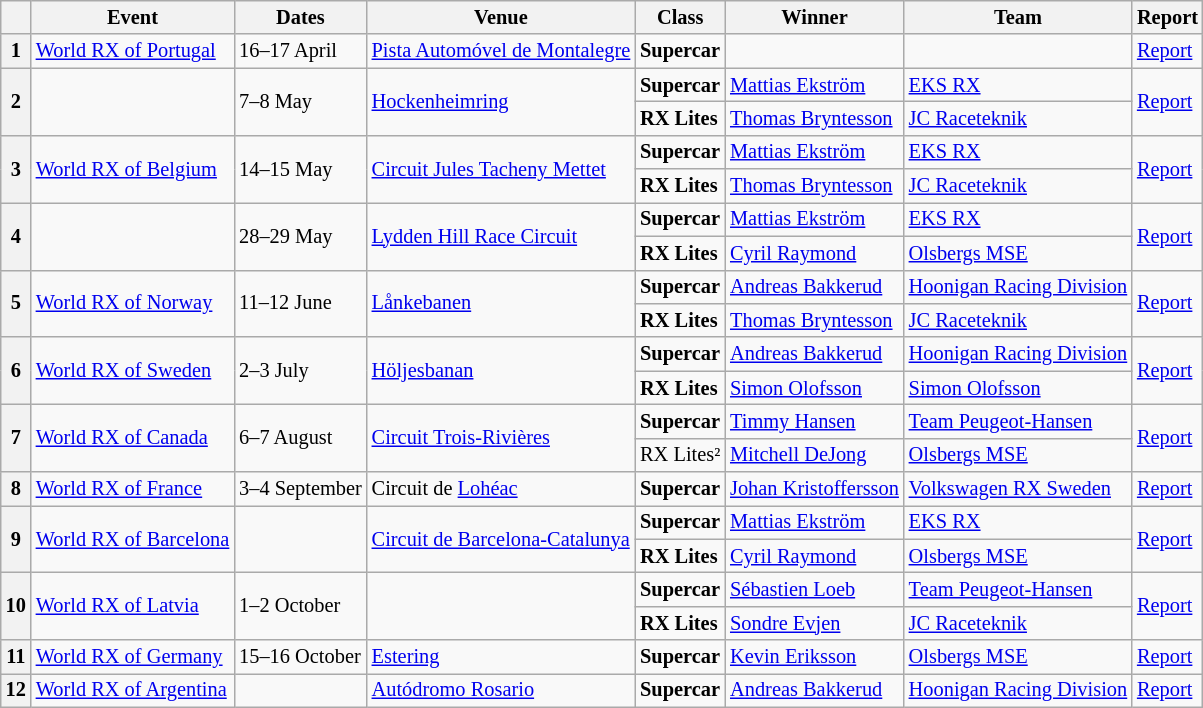<table class="wikitable" style="font-size:85%;">
<tr>
<th></th>
<th>Event</th>
<th>Dates</th>
<th>Venue</th>
<th>Class</th>
<th>Winner</th>
<th>Team</th>
<th>Report</th>
</tr>
<tr>
<th>1</th>
<td> <a href='#'>World RX of Portugal</a></td>
<td>16–17 April</td>
<td><a href='#'>Pista Automóvel de Montalegre</a></td>
<td><strong><span>Supercar</span></strong></td>
<td style="padding-right:24px"></td>
<td style="padding-right:24px"></td>
<td><a href='#'>Report</a></td>
</tr>
<tr>
<th rowspan=2>2</th>
<td rowspan=2 style="padding-right:24px"></td>
<td rowspan=2>7–8 May</td>
<td rowspan=2><a href='#'>Hockenheimring</a></td>
<td><strong><span>Supercar</span></strong></td>
<td> <a href='#'>Mattias Ekström</a></td>
<td> <a href='#'>EKS RX</a></td>
<td rowspan=2><a href='#'>Report</a></td>
</tr>
<tr>
<td><strong><span>RX Lites</span></strong></td>
<td> <a href='#'>Thomas Bryntesson</a></td>
<td> <a href='#'>JC Raceteknik</a></td>
</tr>
<tr>
<th rowspan=2>3</th>
<td rowspan=2> <a href='#'>World RX of Belgium</a></td>
<td rowspan=2>14–15 May</td>
<td rowspan=2><a href='#'>Circuit Jules Tacheny Mettet</a></td>
<td><strong><span>Supercar</span></strong></td>
<td> <a href='#'>Mattias Ekström</a></td>
<td> <a href='#'>EKS RX</a></td>
<td rowspan=2><a href='#'>Report</a></td>
</tr>
<tr>
<td><strong><span>RX Lites</span></strong></td>
<td> <a href='#'>Thomas Bryntesson</a></td>
<td> <a href='#'>JC Raceteknik</a></td>
</tr>
<tr>
<th rowspan=2>4</th>
<td rowspan=2></td>
<td rowspan=2>28–29 May</td>
<td rowspan=2><a href='#'>Lydden Hill Race Circuit</a></td>
<td><strong><span>Supercar</span></strong></td>
<td> <a href='#'>Mattias Ekström</a></td>
<td> <a href='#'>EKS RX</a></td>
<td rowspan=2><a href='#'>Report</a></td>
</tr>
<tr>
<td><strong><span>RX Lites</span></strong></td>
<td> <a href='#'>Cyril Raymond</a></td>
<td> <a href='#'>Olsbergs MSE</a></td>
</tr>
<tr>
<th rowspan=2>5</th>
<td rowspan=2> <a href='#'>World RX of Norway</a></td>
<td rowspan=2>11–12 June</td>
<td rowspan=2><a href='#'>Lånkebanen</a></td>
<td><strong><span>Supercar</span></strong></td>
<td> <a href='#'>Andreas Bakkerud</a></td>
<td> <a href='#'>Hoonigan Racing Division</a></td>
<td rowspan=2><a href='#'>Report</a></td>
</tr>
<tr>
<td><strong><span>RX Lites</span></strong></td>
<td> <a href='#'>Thomas Bryntesson</a></td>
<td> <a href='#'>JC Raceteknik</a></td>
</tr>
<tr>
<th rowspan=2>6</th>
<td rowspan=2> <a href='#'>World RX of Sweden</a></td>
<td rowspan=2>2–3 July</td>
<td rowspan=2><a href='#'>Höljesbanan</a></td>
<td><strong><span>Supercar</span></strong></td>
<td> <a href='#'>Andreas Bakkerud</a></td>
<td> <a href='#'>Hoonigan Racing Division</a></td>
<td rowspan=2><a href='#'>Report</a></td>
</tr>
<tr>
<td><strong><span>RX Lites</span></strong></td>
<td> <a href='#'>Simon Olofsson</a></td>
<td> <a href='#'>Simon Olofsson</a></td>
</tr>
<tr>
<th rowspan=2>7</th>
<td rowspan=2> <a href='#'>World RX of Canada</a></td>
<td rowspan=2>6–7 August</td>
<td rowspan=2><a href='#'>Circuit Trois-Rivières</a></td>
<td><strong><span>Supercar</span></strong></td>
<td> <a href='#'>Timmy Hansen</a></td>
<td> <a href='#'>Team Peugeot-Hansen</a></td>
<td rowspan=2><a href='#'>Report</a></td>
</tr>
<tr>
<td><span>RX Lites²</span></td>
<td> <a href='#'>Mitchell DeJong</a></td>
<td> <a href='#'>Olsbergs MSE</a></td>
</tr>
<tr>
<th>8</th>
<td> <a href='#'>World RX of France</a></td>
<td>3–4 September</td>
<td>Circuit de <a href='#'>Lohéac</a></td>
<td><strong><span>Supercar</span></strong></td>
<td> <a href='#'>Johan Kristoffersson</a></td>
<td> <a href='#'>Volkswagen RX Sweden</a></td>
<td><a href='#'>Report</a></td>
</tr>
<tr>
<th rowspan=2>9</th>
<td rowspan=2> <a href='#'>World RX of Barcelona</a></td>
<td rowspan=2></td>
<td rowspan=2><a href='#'>Circuit de Barcelona-Catalunya</a></td>
<td><strong><span>Supercar</span></strong></td>
<td> <a href='#'>Mattias Ekström</a></td>
<td> <a href='#'>EKS RX</a></td>
<td rowspan=2><a href='#'>Report</a></td>
</tr>
<tr>
<td><strong><span>RX Lites</span></strong></td>
<td> <a href='#'>Cyril Raymond</a></td>
<td> <a href='#'>Olsbergs MSE</a></td>
</tr>
<tr>
<th rowspan=2>10</th>
<td rowspan=2> <a href='#'>World RX of Latvia</a></td>
<td rowspan=2>1–2 October</td>
<td rowspan=2></td>
<td><strong><span>Supercar</span></strong></td>
<td> <a href='#'>Sébastien Loeb</a></td>
<td> <a href='#'>Team Peugeot-Hansen</a></td>
<td rowspan=2><a href='#'>Report</a></td>
</tr>
<tr>
<td><strong><span>RX Lites</span></strong></td>
<td> <a href='#'>Sondre Evjen</a></td>
<td> <a href='#'>JC Raceteknik</a></td>
</tr>
<tr>
<th>11</th>
<td> <a href='#'>World RX of Germany</a></td>
<td>15–16 October</td>
<td><a href='#'>Estering</a></td>
<td><strong><span>Supercar</span></strong></td>
<td> <a href='#'>Kevin Eriksson</a></td>
<td> <a href='#'>Olsbergs MSE</a></td>
<td><a href='#'>Report</a></td>
</tr>
<tr>
<th>12</th>
<td> <a href='#'>World RX of Argentina</a></td>
<td></td>
<td><a href='#'>Autódromo Rosario</a></td>
<td><strong><span>Supercar</span></strong></td>
<td> <a href='#'>Andreas Bakkerud</a></td>
<td> <a href='#'>Hoonigan Racing Division</a></td>
<td><a href='#'>Report</a></td>
</tr>
</table>
